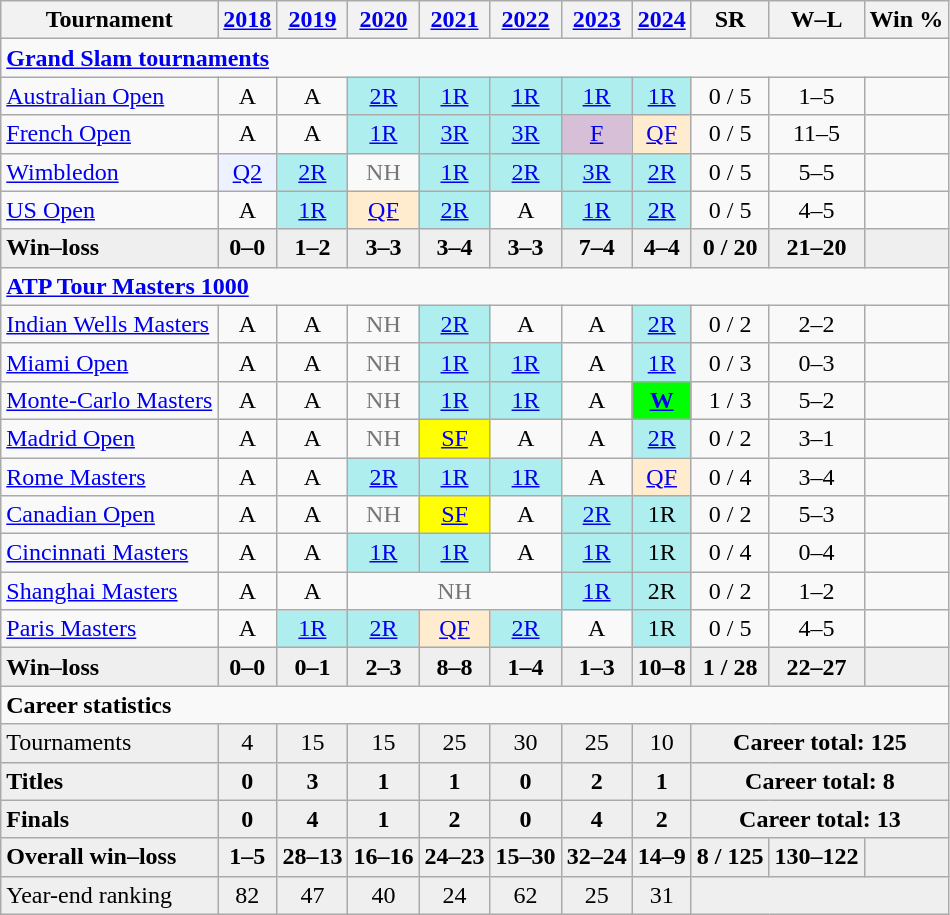<table class=wikitable style=text-align:center;>
<tr>
<th>Tournament</th>
<th><a href='#'>2018</a></th>
<th><a href='#'>2019</a></th>
<th><a href='#'>2020</a></th>
<th><a href='#'>2021</a></th>
<th><a href='#'>2022</a></th>
<th><a href='#'>2023</a></th>
<th><a href='#'>2024</a></th>
<th>SR</th>
<th>W–L</th>
<th>Win %</th>
</tr>
<tr>
<td colspan="11" align="left"><strong><a href='#'>Grand Slam tournaments</a></strong></td>
</tr>
<tr>
<td align=left><a href='#'>Australian Open</a></td>
<td>A</td>
<td>A</td>
<td bgcolor=afeeee><a href='#'>2R</a></td>
<td bgcolor=afeeee><a href='#'>1R</a></td>
<td bgcolor=afeeee><a href='#'>1R</a></td>
<td bgcolor=afeeee><a href='#'>1R</a></td>
<td bgcolor=afeeee><a href='#'>1R</a></td>
<td>0 / 5</td>
<td>1–5</td>
<td></td>
</tr>
<tr>
<td align=left><a href='#'>French Open</a></td>
<td>A</td>
<td>A</td>
<td bgcolor=afeeee><a href='#'>1R</a></td>
<td bgcolor=afeeee><a href='#'>3R</a></td>
<td bgcolor=afeeee><a href='#'>3R</a></td>
<td bgcolor=thistle><a href='#'>F</a></td>
<td bgcolor=ffebcd><a href='#'>QF</a></td>
<td>0 / 5</td>
<td>11–5</td>
<td></td>
</tr>
<tr>
<td align=left><a href='#'>Wimbledon</a></td>
<td bgcolor=ecf2ff><a href='#'>Q2</a></td>
<td bgcolor=afeeee><a href='#'>2R</a></td>
<td style=color:#767676>NH</td>
<td bgcolor=afeeee><a href='#'>1R</a></td>
<td bgcolor=afeeee><a href='#'>2R</a></td>
<td bgcolor=afeeee><a href='#'>3R</a></td>
<td bgcolor=afeeee><a href='#'>2R</a></td>
<td>0 / 5</td>
<td>5–5</td>
<td></td>
</tr>
<tr>
<td align=left><a href='#'>US Open</a></td>
<td>A</td>
<td bgcolor=afeeee><a href='#'>1R</a></td>
<td bgcolor=ffebcd><a href='#'>QF</a></td>
<td bgcolor=afeeee><a href='#'>2R</a></td>
<td>A</td>
<td bgcolor=afeeee><a href='#'>1R</a></td>
<td bgcolor=afeeee><a href='#'>2R</a></td>
<td>0 / 5</td>
<td>4–5</td>
<td></td>
</tr>
<tr style=font-weight:bold;background:#efefef>
<td style=text-align:left>Win–loss</td>
<td>0–0</td>
<td>1–2</td>
<td>3–3</td>
<td>3–4</td>
<td>3–3</td>
<td>7–4</td>
<td>4–4</td>
<td>0 / 20</td>
<td>21–20</td>
<td></td>
</tr>
<tr>
<td colspan="11" align="left"><strong><a href='#'>ATP Tour Masters 1000</a></strong></td>
</tr>
<tr>
<td align=left><a href='#'>Indian Wells Masters</a></td>
<td>A</td>
<td>A</td>
<td style="color:#767676">NH</td>
<td bgcolor=afeeee><a href='#'>2R</a></td>
<td>A</td>
<td>A</td>
<td bgcolor=afeeee><a href='#'>2R</a></td>
<td>0 / 2</td>
<td>2–2</td>
<td></td>
</tr>
<tr>
<td align=left><a href='#'>Miami Open</a></td>
<td>A</td>
<td>A</td>
<td style=color:#767676>NH</td>
<td bgcolor=afeeee><a href='#'>1R</a></td>
<td bgcolor=afeeee><a href='#'>1R</a></td>
<td>A</td>
<td bgcolor=afeeee><a href='#'>1R</a></td>
<td>0 / 3</td>
<td>0–3</td>
<td></td>
</tr>
<tr>
<td align=left><a href='#'>Monte-Carlo Masters</a></td>
<td>A</td>
<td>A</td>
<td style=color:#767676>NH</td>
<td bgcolor=afeeee><a href='#'>1R</a></td>
<td bgcolor=afeeee><a href='#'>1R</a></td>
<td>A</td>
<td bgcolor=lime><a href='#'><strong>W</strong></a></td>
<td>1 / 3</td>
<td>5–2</td>
<td></td>
</tr>
<tr>
<td align=left><a href='#'>Madrid Open</a></td>
<td>A</td>
<td>A</td>
<td style=color:#767676>NH</td>
<td bgcolor=yellow><a href='#'>SF</a></td>
<td>A</td>
<td>A</td>
<td bgcolor=afeeee><a href='#'>2R</a></td>
<td>0 / 2</td>
<td>3–1</td>
<td></td>
</tr>
<tr>
<td align=left><a href='#'>Rome Masters</a></td>
<td>A</td>
<td>A</td>
<td bgcolor=afeeee><a href='#'>2R</a></td>
<td bgcolor=afeeee><a href='#'>1R</a></td>
<td bgcolor=afeeee><a href='#'>1R</a></td>
<td>A</td>
<td bgcolor=ffebcd><a href='#'>QF</a></td>
<td>0 / 4</td>
<td>3–4</td>
<td></td>
</tr>
<tr>
<td align=left><a href='#'>Canadian Open</a></td>
<td>A</td>
<td>A</td>
<td style=color:#767676>NH</td>
<td bgcolor=yellow><a href='#'>SF</a></td>
<td>A</td>
<td bgcolor=afeeee><a href='#'>2R</a></td>
<td bgcolor=afeeee>1R</td>
<td>0 / 2</td>
<td>5–3</td>
<td></td>
</tr>
<tr>
<td align=left><a href='#'>Cincinnati Masters</a></td>
<td>A</td>
<td>A</td>
<td bgcolor=afeeee><a href='#'>1R</a></td>
<td bgcolor=afeeee><a href='#'>1R</a></td>
<td>A</td>
<td bgcolor=afeeee><a href='#'>1R</a></td>
<td bgcolor=afeeee>1R</td>
<td>0 / 4</td>
<td>0–4</td>
<td></td>
</tr>
<tr>
<td align=left><a href='#'>Shanghai Masters</a></td>
<td>A</td>
<td>A</td>
<td colspan=3 style=color:#767676>NH</td>
<td bgcolor=afeeee><a href='#'>1R</a></td>
<td bgcolor=afeeee>2R</td>
<td>0 / 2</td>
<td>1–2</td>
<td></td>
</tr>
<tr>
<td align=left><a href='#'>Paris Masters</a></td>
<td>A</td>
<td bgcolor=afeeee><a href='#'>1R</a></td>
<td bgcolor=afeeee><a href='#'>2R</a></td>
<td bgcolor=ffebcd><a href='#'>QF</a></td>
<td bgcolor=afeeee><a href='#'>2R</a></td>
<td>A</td>
<td bgcolor=afeeee>1R</td>
<td>0 / 5</td>
<td>4–5</td>
<td></td>
</tr>
<tr style=font-weight:bold;background:#efefef>
<td style=text-align:left>Win–loss</td>
<td>0–0</td>
<td>0–1</td>
<td>2–3</td>
<td>8–8</td>
<td>1–4</td>
<td>1–3</td>
<td>10–8</td>
<td>1 / 28</td>
<td>22–27</td>
<td></td>
</tr>
<tr>
<td colspan="11" align="left"><strong>Career statistics</strong></td>
</tr>
<tr bgcolor=efefef>
<td align=left>Tournaments</td>
<td>4</td>
<td>15</td>
<td>15</td>
<td>25</td>
<td>30</td>
<td>25</td>
<td>10</td>
<td colspan="3"><strong>Career total: 125</strong></td>
</tr>
<tr style=font-weight:bold;background:#efefef>
<td style=text-align:left>Titles</td>
<td>0</td>
<td>3</td>
<td>1</td>
<td>1</td>
<td>0</td>
<td>2</td>
<td>1</td>
<td colspan="3">Career total: 8</td>
</tr>
<tr style=font-weight:bold;background:#efefef>
<td style=text-align:left>Finals</td>
<td>0</td>
<td>4</td>
<td>1</td>
<td>2</td>
<td>0</td>
<td>4</td>
<td>2</td>
<td colspan="3">Career total: 13</td>
</tr>
<tr style=font-weight:bold;background:#efefef>
<td style=text-align:left>Overall win–loss</td>
<td>1–5</td>
<td>28–13</td>
<td>16–16</td>
<td>24–23</td>
<td>15–30</td>
<td>32–24</td>
<td>14–9</td>
<td>8 / 125</td>
<td>130–122</td>
<td></td>
</tr>
<tr bgcolor=efefef>
<td align=left>Year-end ranking</td>
<td>82</td>
<td>47</td>
<td>40</td>
<td>24</td>
<td>62</td>
<td>25</td>
<td>31</td>
<td colspan="3"></td>
</tr>
</table>
